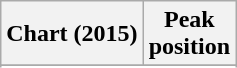<table class="wikitable">
<tr>
<th>Chart (2015)</th>
<th>Peak<br>position</th>
</tr>
<tr>
</tr>
<tr>
</tr>
</table>
